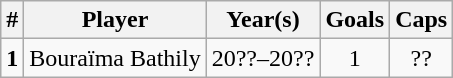<table class="wikitable sortable">
<tr>
<th width =>#</th>
<th width =>Player</th>
<th width =>Year(s)</th>
<th width =>Goals</th>
<th width =>Caps</th>
</tr>
<tr>
<td align=center><strong>1</strong></td>
<td>Bouraïma Bathily</td>
<td>20??–20??</td>
<td align=center>1</td>
<td align=center>??<br></td>
</tr>
</table>
